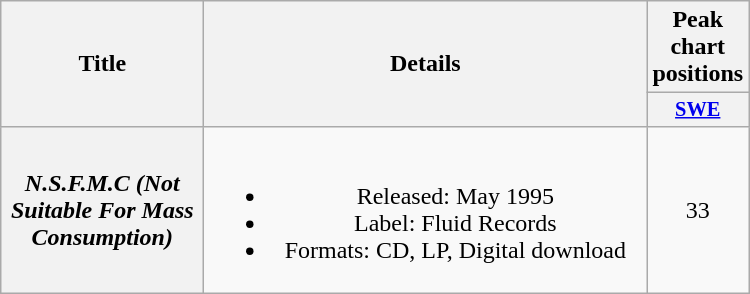<table class="wikitable plainrowheaders" style="text-align:center;">
<tr>
<th rowspan="2" scope="col" style="width:8em;">Title</th>
<th rowspan="2" scope="col" style="width:18em;">Details</th>
<th scope="col">Peak chart positions</th>
</tr>
<tr>
<th scope="col" style="width:3em;font-size:85%;"><a href='#'>SWE</a><br></th>
</tr>
<tr>
<th scope="row"><em>N.S.F.M.C (Not Suitable For Mass Consumption)</em></th>
<td><br><ul><li>Released: May 1995</li><li>Label: Fluid Records</li><li>Formats: CD, LP, Digital download</li></ul></td>
<td>33</td>
</tr>
</table>
